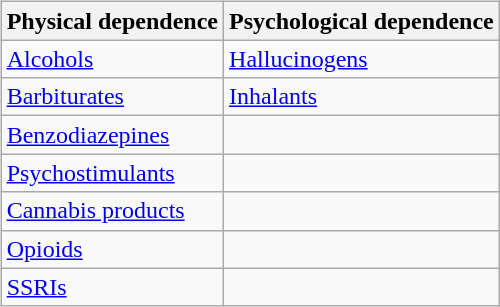<table class="wikitable" style="float: right; border: 1px solid #BBB; margin: .46em 0 0 .2em">
<tr>
<th>Physical dependence</th>
<th>Psychological dependence</th>
</tr>
<tr>
<td><a href='#'>Alcohols</a></td>
<td><a href='#'>Hallucinogens</a></td>
</tr>
<tr>
<td><a href='#'>Barbiturates</a></td>
<td><a href='#'>Inhalants</a></td>
</tr>
<tr>
<td><a href='#'>Benzodiazepines</a></td>
<td></td>
</tr>
<tr>
<td><a href='#'>Psychostimulants</a></td>
<td></td>
</tr>
<tr>
<td><a href='#'>Cannabis products</a></td>
<td></td>
</tr>
<tr>
<td><a href='#'>Opioids</a></td>
<td></td>
</tr>
<tr>
<td><a href='#'>SSRIs</a></td>
<td></td>
</tr>
</table>
